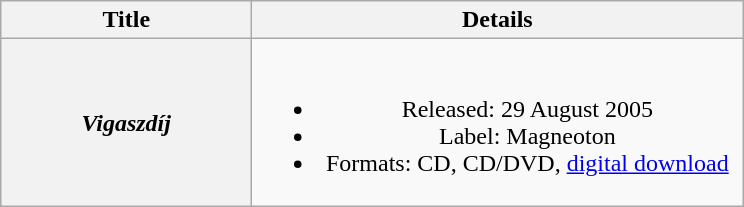<table class="wikitable plainrowheaders" style="text-align:center">
<tr>
<th scope="col" style="width:10em">Title</th>
<th scope="col" style="width:20em">Details</th>
</tr>
<tr>
<th scope="row"><em>Vigaszdíj</em></th>
<td><br><ul><li>Released: 29 August 2005</li><li>Label: Magneoton</li><li>Formats: CD, CD/DVD, <a href='#'>digital download</a></li></ul></td>
</tr>
</table>
